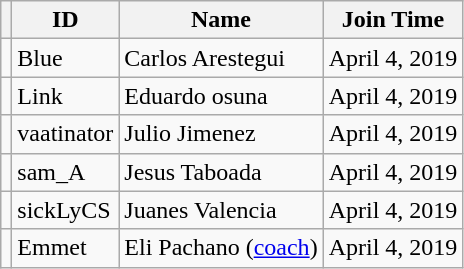<table class="wikitable">
<tr>
<th></th>
<th>ID</th>
<th>Name</th>
<th>Join Time</th>
</tr>
<tr>
<td></td>
<td>Blue</td>
<td>Carlos Arestegui</td>
<td>April 4, 2019</td>
</tr>
<tr>
<td></td>
<td>Link</td>
<td>Eduardo osuna</td>
<td>April 4, 2019</td>
</tr>
<tr>
<td></td>
<td>vaatinator</td>
<td>Julio Jimenez</td>
<td>April 4, 2019</td>
</tr>
<tr>
<td></td>
<td>sam_A</td>
<td>Jesus Taboada</td>
<td>April 4, 2019</td>
</tr>
<tr>
<td></td>
<td>sickLyCS</td>
<td>Juanes Valencia</td>
<td>April 4, 2019</td>
</tr>
<tr>
<td></td>
<td>Emmet</td>
<td>Eli Pachano (<a href='#'>coach</a>)</td>
<td>April 4, 2019</td>
</tr>
</table>
